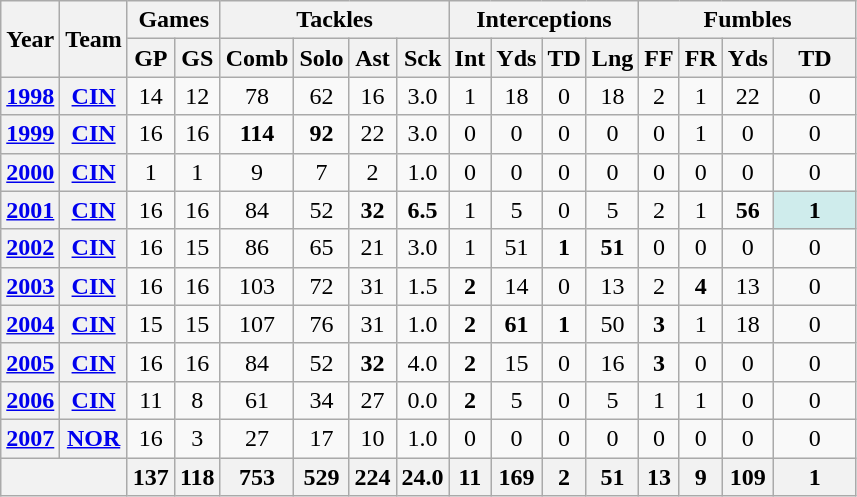<table class="wikitable" style="text-align:center">
<tr>
<th rowspan="2">Year</th>
<th rowspan="2">Team</th>
<th colspan="2">Games</th>
<th colspan="4">Tackles</th>
<th colspan="4">Interceptions</th>
<th colspan="4">Fumbles</th>
</tr>
<tr>
<th>GP</th>
<th>GS</th>
<th>Comb</th>
<th>Solo</th>
<th>Ast</th>
<th>Sck</th>
<th>Int</th>
<th>Yds</th>
<th>TD</th>
<th>Lng</th>
<th>FF</th>
<th>FR</th>
<th>Yds</th>
<th>TD</th>
</tr>
<tr>
<th><a href='#'>1998</a></th>
<th><a href='#'>CIN</a></th>
<td>14</td>
<td>12</td>
<td>78</td>
<td>62</td>
<td>16</td>
<td>3.0</td>
<td>1</td>
<td>18</td>
<td>0</td>
<td>18</td>
<td>2</td>
<td>1</td>
<td>22</td>
<td>0</td>
</tr>
<tr>
<th><a href='#'>1999</a></th>
<th><a href='#'>CIN</a></th>
<td>16</td>
<td>16</td>
<td><strong>114</strong></td>
<td><strong>92</strong></td>
<td>22</td>
<td>3.0</td>
<td>0</td>
<td>0</td>
<td>0</td>
<td>0</td>
<td>0</td>
<td>1</td>
<td>0</td>
<td>0</td>
</tr>
<tr>
<th><a href='#'>2000</a></th>
<th><a href='#'>CIN</a></th>
<td>1</td>
<td>1</td>
<td>9</td>
<td>7</td>
<td>2</td>
<td>1.0</td>
<td>0</td>
<td>0</td>
<td>0</td>
<td>0</td>
<td>0</td>
<td>0</td>
<td>0</td>
<td>0</td>
</tr>
<tr>
<th><a href='#'>2001</a></th>
<th><a href='#'>CIN</a></th>
<td>16</td>
<td>16</td>
<td>84</td>
<td>52</td>
<td><strong>32</strong></td>
<td><strong>6.5</strong></td>
<td>1</td>
<td>5</td>
<td>0</td>
<td>5</td>
<td>2</td>
<td>1</td>
<td><strong>56</strong></td>
<td style="background:#cfecec; width:3em;"><strong>1</strong></td>
</tr>
<tr>
<th><a href='#'>2002</a></th>
<th><a href='#'>CIN</a></th>
<td>16</td>
<td>15</td>
<td>86</td>
<td>65</td>
<td>21</td>
<td>3.0</td>
<td>1</td>
<td>51</td>
<td><strong>1</strong></td>
<td><strong>51</strong></td>
<td>0</td>
<td>0</td>
<td>0</td>
<td>0</td>
</tr>
<tr>
<th><a href='#'>2003</a></th>
<th><a href='#'>CIN</a></th>
<td>16</td>
<td>16</td>
<td>103</td>
<td>72</td>
<td>31</td>
<td>1.5</td>
<td><strong>2</strong></td>
<td>14</td>
<td>0</td>
<td>13</td>
<td>2</td>
<td><strong>4</strong></td>
<td>13</td>
<td>0</td>
</tr>
<tr>
<th><a href='#'>2004</a></th>
<th><a href='#'>CIN</a></th>
<td>15</td>
<td>15</td>
<td>107</td>
<td>76</td>
<td>31</td>
<td>1.0</td>
<td><strong>2</strong></td>
<td><strong>61</strong></td>
<td><strong>1</strong></td>
<td>50</td>
<td><strong>3</strong></td>
<td>1</td>
<td>18</td>
<td>0</td>
</tr>
<tr>
<th><a href='#'>2005</a></th>
<th><a href='#'>CIN</a></th>
<td>16</td>
<td>16</td>
<td>84</td>
<td>52</td>
<td><strong>32</strong></td>
<td>4.0</td>
<td><strong>2</strong></td>
<td>15</td>
<td>0</td>
<td>16</td>
<td><strong>3</strong></td>
<td>0</td>
<td>0</td>
<td>0</td>
</tr>
<tr>
<th><a href='#'>2006</a></th>
<th><a href='#'>CIN</a></th>
<td>11</td>
<td>8</td>
<td>61</td>
<td>34</td>
<td>27</td>
<td>0.0</td>
<td><strong>2</strong></td>
<td>5</td>
<td>0</td>
<td>5</td>
<td>1</td>
<td>1</td>
<td>0</td>
<td>0</td>
</tr>
<tr>
<th><a href='#'>2007</a></th>
<th><a href='#'>NOR</a></th>
<td>16</td>
<td>3</td>
<td>27</td>
<td>17</td>
<td>10</td>
<td>1.0</td>
<td>0</td>
<td>0</td>
<td>0</td>
<td>0</td>
<td>0</td>
<td>0</td>
<td>0</td>
<td>0</td>
</tr>
<tr>
<th colspan="2"></th>
<th>137</th>
<th>118</th>
<th>753</th>
<th>529</th>
<th>224</th>
<th>24.0</th>
<th>11</th>
<th>169</th>
<th>2</th>
<th>51</th>
<th>13</th>
<th>9</th>
<th>109</th>
<th>1</th>
</tr>
</table>
